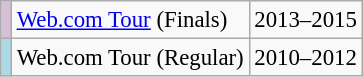<table class="wikitable" style="font-size:95%">
<tr>
<td style="background:thistle"></td>
<td><a href='#'>Web.com Tour</a> (Finals)</td>
<td>2013–2015</td>
</tr>
<tr>
<td style="background:lightblue"></td>
<td>Web.com Tour (Regular)</td>
<td>2010–2012</td>
</tr>
</table>
